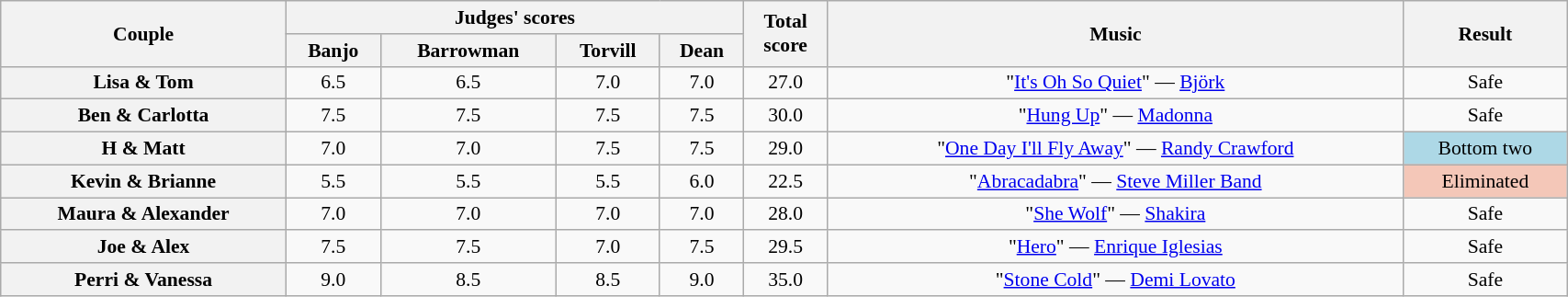<table class="wikitable sortable" style="text-align:center; font-size:90%; width:90%">
<tr>
<th scope="col" rowspan=2>Couple</th>
<th scope="col" colspan=4 class="unsortable">Judges' scores</th>
<th scope="col" rowspan=2>Total<br>score</th>
<th scope="col" rowspan=2 class="unsortable">Music</th>
<th scope="col" rowspan=2 class="unsortable">Result</th>
</tr>
<tr>
<th class="unsortable">Banjo</th>
<th class="unsortable">Barrowman</th>
<th class="unsortable">Torvill</th>
<th class="unsortable">Dean</th>
</tr>
<tr>
<th scope="row">Lisa & Tom</th>
<td>6.5</td>
<td>6.5</td>
<td>7.0</td>
<td>7.0</td>
<td>27.0</td>
<td>"<a href='#'>It's Oh So Quiet</a>" — <a href='#'>Björk</a></td>
<td>Safe</td>
</tr>
<tr>
<th scope="row">Ben & Carlotta</th>
<td>7.5</td>
<td>7.5</td>
<td>7.5</td>
<td>7.5</td>
<td>30.0</td>
<td>"<a href='#'>Hung Up</a>" — <a href='#'>Madonna</a></td>
<td>Safe</td>
</tr>
<tr>
<th scope="row">H & Matt</th>
<td>7.0</td>
<td>7.0</td>
<td>7.5</td>
<td>7.5</td>
<td>29.0</td>
<td>"<a href='#'>One Day I'll Fly Away</a>" — <a href='#'>Randy Crawford</a></td>
<td bgcolor="lightblue">Bottom two</td>
</tr>
<tr>
<th scope="row">Kevin & Brianne</th>
<td>5.5</td>
<td>5.5</td>
<td>5.5</td>
<td>6.0</td>
<td>22.5</td>
<td>"<a href='#'>Abracadabra</a>" — <a href='#'>Steve Miller Band</a></td>
<td bgcolor="f4c7b8">Eliminated</td>
</tr>
<tr>
<th scope="row">Maura & Alexander</th>
<td>7.0</td>
<td>7.0</td>
<td>7.0</td>
<td>7.0</td>
<td>28.0</td>
<td>"<a href='#'>She Wolf</a>" — <a href='#'>Shakira</a></td>
<td>Safe</td>
</tr>
<tr>
<th scope="row">Joe & Alex</th>
<td>7.5</td>
<td>7.5</td>
<td>7.0</td>
<td>7.5</td>
<td>29.5</td>
<td>"<a href='#'>Hero</a>" — <a href='#'>Enrique Iglesias</a></td>
<td>Safe</td>
</tr>
<tr>
<th scope="row">Perri & Vanessa</th>
<td>9.0</td>
<td>8.5</td>
<td>8.5</td>
<td>9.0</td>
<td>35.0</td>
<td>"<a href='#'>Stone Cold</a>" — <a href='#'>Demi Lovato</a></td>
<td>Safe</td>
</tr>
</table>
